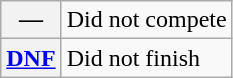<table class="wikitable">
<tr>
<th scope="row">—</th>
<td>Did not compete</td>
</tr>
<tr>
<th scope="row"><a href='#'>DNF</a></th>
<td>Did not finish</td>
</tr>
</table>
